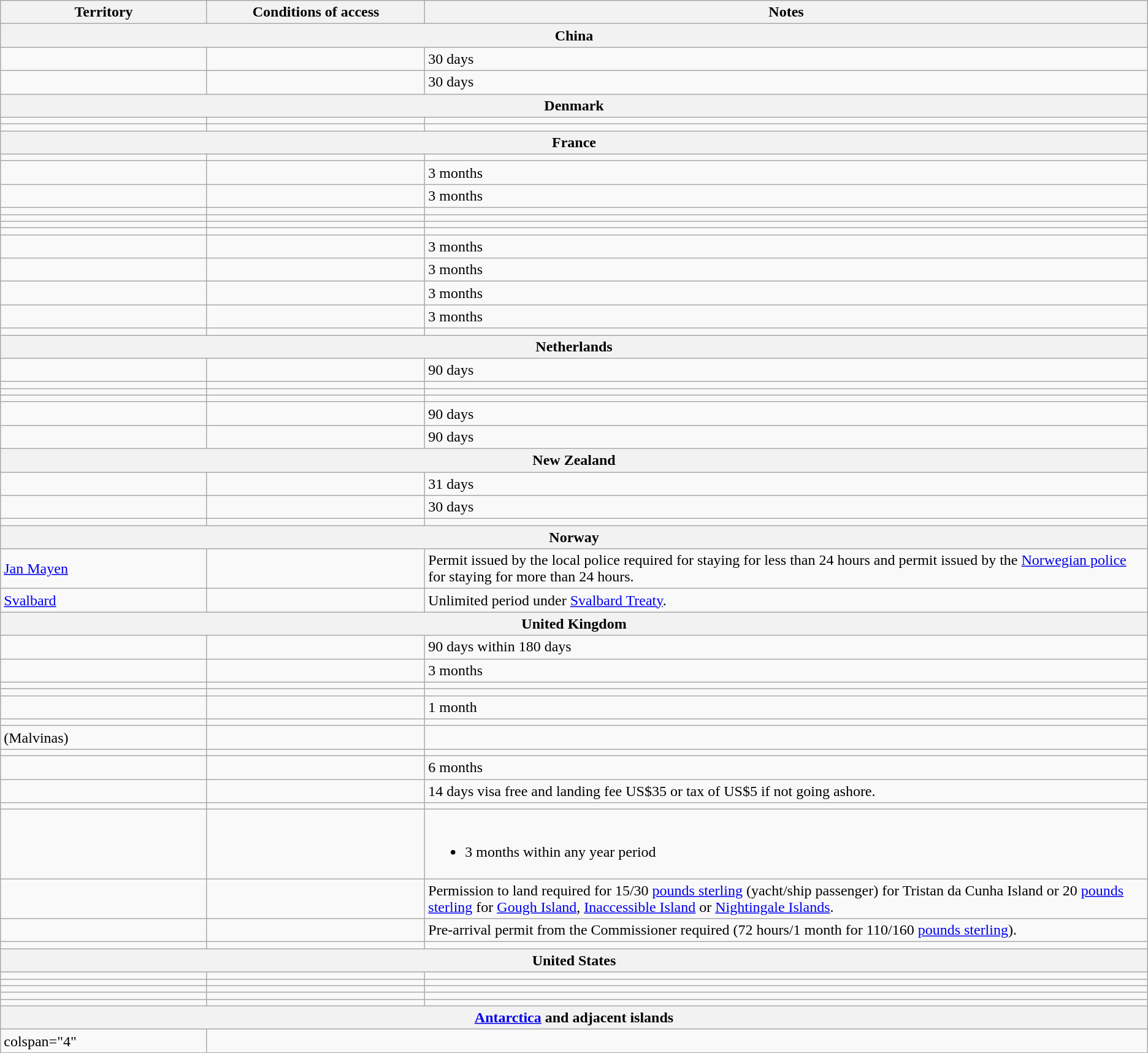<table class="wikitable" style="text-align: left; table-layout: fixed;">
<tr>
<th colspan=2 width="18%">Territory</th>
<th width="19%">Conditions of access</th>
<th>Notes</th>
</tr>
<tr>
<th colspan="4">China</th>
</tr>
<tr>
<td colspan=2></td>
<td></td>
<td>30 days</td>
</tr>
<tr>
<td colspan=2></td>
<td></td>
<td>30 days</td>
</tr>
<tr>
<th colspan="4">Denmark</th>
</tr>
<tr>
<td colspan=2></td>
<td></td>
<td></td>
</tr>
<tr>
<td colspan=2></td>
<td></td>
<td></td>
</tr>
<tr>
<th colspan="4">France</th>
</tr>
<tr>
<td colspan=2></td>
<td></td>
<td></td>
</tr>
<tr>
<td colspan=2></td>
<td></td>
<td>3 months</td>
</tr>
<tr>
<td colspan=2></td>
<td></td>
<td>3 months</td>
</tr>
<tr>
<td colspan=2></td>
<td></td>
<td></td>
</tr>
<tr>
<td colspan=2></td>
<td></td>
<td></td>
</tr>
<tr>
<td colspan=2></td>
<td></td>
<td></td>
</tr>
<tr>
<td colspan=2></td>
<td></td>
<td></td>
</tr>
<tr>
<td colspan=2></td>
<td></td>
<td>3 months</td>
</tr>
<tr>
<td colspan=2></td>
<td></td>
<td>3 months</td>
</tr>
<tr>
<td colspan=2></td>
<td></td>
<td>3 months</td>
</tr>
<tr>
<td colspan=2></td>
<td></td>
<td>3 months</td>
</tr>
<tr>
<td colspan=2></td>
<td></td>
<td></td>
</tr>
<tr>
<th colspan="4">Netherlands</th>
</tr>
<tr>
<td colspan=2></td>
<td></td>
<td>90 days</td>
</tr>
<tr>
<td colspan=2></td>
<td></td>
<td></td>
</tr>
<tr>
<td colspan=2></td>
<td></td>
<td></td>
</tr>
<tr>
<td colspan=2></td>
<td></td>
<td></td>
</tr>
<tr>
<td colspan=2></td>
<td></td>
<td>90 days</td>
</tr>
<tr>
<td colspan=2></td>
<td></td>
<td>90 days</td>
</tr>
<tr>
<th colspan="4">New Zealand</th>
</tr>
<tr>
<td colspan=2></td>
<td></td>
<td>31 days</td>
</tr>
<tr>
<td colspan=2></td>
<td></td>
<td>30 days</td>
</tr>
<tr>
<td colspan=2></td>
<td></td>
<td></td>
</tr>
<tr>
<th colspan="4">Norway</th>
</tr>
<tr>
<td colspan=2> <a href='#'>Jan Mayen</a></td>
<td></td>
<td>Permit issued by the local police required for staying for less than 24 hours and permit issued by the <a href='#'>Norwegian police</a> for staying for more than 24 hours.</td>
</tr>
<tr>
<td colspan=2> <a href='#'>Svalbard</a></td>
<td></td>
<td>Unlimited period under <a href='#'>Svalbard Treaty</a>.</td>
</tr>
<tr>
<th colspan="4">United Kingdom</th>
</tr>
<tr>
<td colspan=2></td>
<td></td>
<td>90 days within 180 days</td>
</tr>
<tr>
<td colspan=2></td>
<td></td>
<td>3 months</td>
</tr>
<tr>
<td colspan=2></td>
<td></td>
<td></td>
</tr>
<tr>
<td colspan=2></td>
<td></td>
<td></td>
</tr>
<tr>
<td colspan=2></td>
<td></td>
<td>1 month</td>
</tr>
<tr>
<td colspan=2></td>
<td></td>
<td></td>
</tr>
<tr>
<td colspan=2> (Malvinas)</td>
<td></td>
<td></td>
</tr>
<tr>
<td colspan=2></td>
<td></td>
<td></td>
</tr>
<tr>
<td colspan=2></td>
<td></td>
<td>6 months</td>
</tr>
<tr>
<td colspan=2></td>
<td></td>
<td>14 days visa free and landing fee US$35 or tax of US$5 if not going ashore.</td>
</tr>
<tr>
<td colspan=2></td>
<td></td>
<td></td>
</tr>
<tr>
<td colspan=2></td>
<td></td>
<td><br><ul><li>3 months within any year period</li></ul></td>
</tr>
<tr>
<td colspan=2></td>
<td></td>
<td>Permission to land required for 15/30 <a href='#'>pounds sterling</a> (yacht/ship passenger) for Tristan da Cunha Island or 20 <a href='#'>pounds sterling</a> for <a href='#'>Gough Island</a>, <a href='#'>Inaccessible Island</a> or <a href='#'>Nightingale Islands</a>.</td>
</tr>
<tr>
<td colspan=2></td>
<td></td>
<td>Pre-arrival permit from the Commissioner required (72 hours/1 month for 110/160 <a href='#'>pounds sterling</a>).</td>
</tr>
<tr>
<td colspan=2></td>
<td></td>
<td></td>
</tr>
<tr>
<th colspan="4">United States</th>
</tr>
<tr>
<td colspan=2></td>
<td></td>
<td></td>
</tr>
<tr>
<td colspan=2></td>
<td></td>
<td></td>
</tr>
<tr>
<td colspan=2></td>
<td></td>
<td></td>
</tr>
<tr>
<td colspan=2></td>
<td></td>
<td></td>
</tr>
<tr>
<td colspan=2></td>
<td></td>
<td></td>
</tr>
<tr>
<th colspan="4"><a href='#'>Antarctica</a> and adjacent islands</th>
</tr>
<tr>
<td>colspan="4" </td>
</tr>
<tr>
</tr>
</table>
